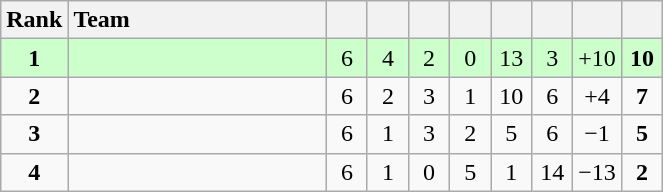<table class="wikitable" style="text-align: center;">
<tr>
<th width=30>Rank</th>
<th width=165 style="text-align:left;">Team</th>
<th width=20></th>
<th width=20></th>
<th width=20></th>
<th width=20></th>
<th width=20></th>
<th width=20></th>
<th width=20></th>
<th width=20></th>
</tr>
<tr style="background:#ccffcc;">
<td><strong>1</strong></td>
<td style="text-align:left;"></td>
<td>6</td>
<td>4</td>
<td>2</td>
<td>0</td>
<td>13</td>
<td>3</td>
<td>+10</td>
<td><strong>10</strong></td>
</tr>
<tr>
<td><strong>2</strong></td>
<td style="text-align:left;"></td>
<td>6</td>
<td>2</td>
<td>3</td>
<td>1</td>
<td>10</td>
<td>6</td>
<td>+4</td>
<td><strong>7</strong></td>
</tr>
<tr>
<td><strong>3</strong></td>
<td style="text-align:left;"></td>
<td>6</td>
<td>1</td>
<td>3</td>
<td>2</td>
<td>5</td>
<td>6</td>
<td>−1</td>
<td><strong>5</strong></td>
</tr>
<tr>
<td><strong>4</strong></td>
<td style="text-align:left;"></td>
<td>6</td>
<td>1</td>
<td>0</td>
<td>5</td>
<td>1</td>
<td>14</td>
<td>−13</td>
<td><strong>2</strong></td>
</tr>
</table>
